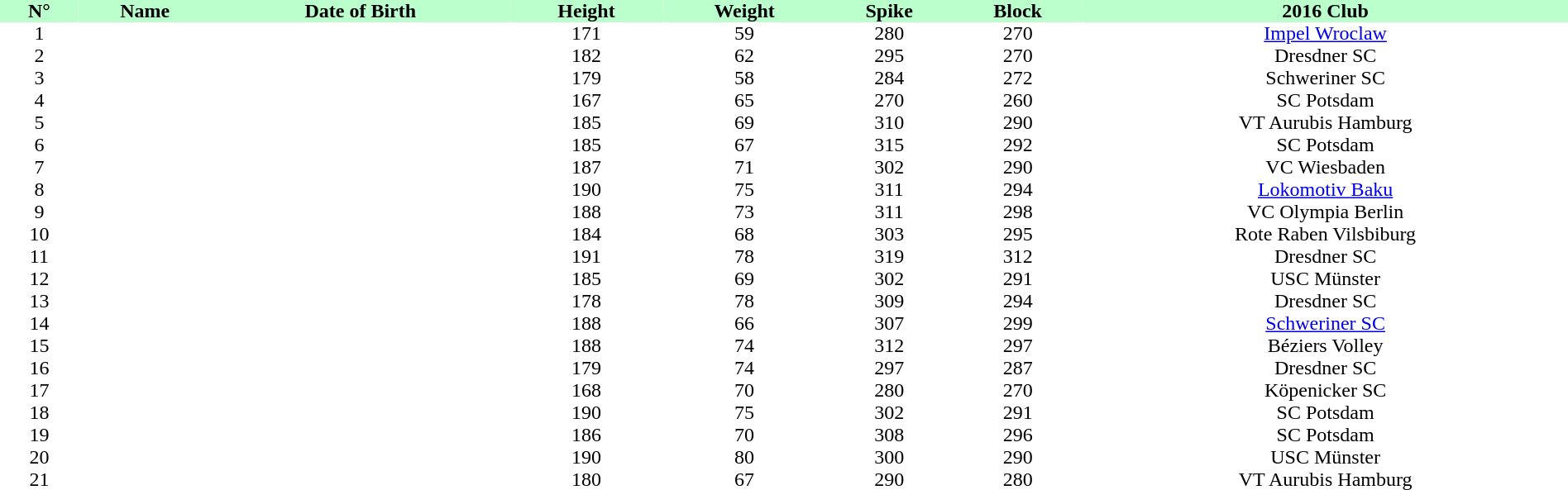<table style="text-align:center;" cellpadding=0 cellspacing=0 width=100%>
<tr style="background: #bbffcc;">
<th width="5%">N°</th>
<th>Name</th>
<th>Date of Birth</th>
<th>Height</th>
<th>Weight</th>
<th>Spike</th>
<th>Block</th>
<th>2016 Club</th>
</tr>
<tr>
<td>1</td>
<td></td>
<td></td>
<td>171</td>
<td>59</td>
<td>280</td>
<td>270</td>
<td><a href='#'>Impel Wroclaw</a></td>
</tr>
<tr>
<td>2</td>
<td></td>
<td></td>
<td>182</td>
<td>62</td>
<td>295</td>
<td>270</td>
<td>Dresdner SC</td>
</tr>
<tr>
<td>3</td>
<td></td>
<td></td>
<td>179</td>
<td>58</td>
<td>284</td>
<td>272</td>
<td>Schweriner SC</td>
</tr>
<tr>
<td>4</td>
<td></td>
<td></td>
<td>167</td>
<td>65</td>
<td>270</td>
<td>260</td>
<td>SC Potsdam</td>
</tr>
<tr>
<td>5</td>
<td></td>
<td></td>
<td>185</td>
<td>69</td>
<td>310</td>
<td>290</td>
<td>VT Aurubis Hamburg</td>
</tr>
<tr>
<td>6</td>
<td></td>
<td></td>
<td>185</td>
<td>67</td>
<td>315</td>
<td>292</td>
<td>SC Potsdam</td>
</tr>
<tr>
<td>7</td>
<td></td>
<td></td>
<td>187</td>
<td>71</td>
<td>302</td>
<td>290</td>
<td>VC Wiesbaden</td>
</tr>
<tr>
<td>8</td>
<td></td>
<td></td>
<td>190</td>
<td>75</td>
<td>311</td>
<td>294</td>
<td><a href='#'>Lokomotiv Baku</a></td>
</tr>
<tr>
<td>9</td>
<td></td>
<td></td>
<td>188</td>
<td>73</td>
<td>311</td>
<td>298</td>
<td>VC Olympia Berlin</td>
</tr>
<tr>
<td>10</td>
<td></td>
<td></td>
<td>184</td>
<td>68</td>
<td>303</td>
<td>295</td>
<td>Rote Raben Vilsbiburg</td>
</tr>
<tr>
<td>11</td>
<td></td>
<td></td>
<td>191</td>
<td>78</td>
<td>319</td>
<td>312</td>
<td>Dresdner SC</td>
</tr>
<tr>
<td>12</td>
<td></td>
<td></td>
<td>185</td>
<td>69</td>
<td>302</td>
<td>291</td>
<td>USC Münster</td>
</tr>
<tr>
<td>13</td>
<td></td>
<td></td>
<td>178</td>
<td>78</td>
<td>309</td>
<td>294</td>
<td>Dresdner SC</td>
</tr>
<tr>
<td>14</td>
<td></td>
<td></td>
<td>188</td>
<td>66</td>
<td>307</td>
<td>299</td>
<td><a href='#'>Schweriner SC</a></td>
</tr>
<tr>
<td>15</td>
<td></td>
<td></td>
<td>188</td>
<td>74</td>
<td>312</td>
<td>297</td>
<td>Béziers Volley</td>
</tr>
<tr>
<td>16</td>
<td></td>
<td></td>
<td>179</td>
<td>74</td>
<td>297</td>
<td>287</td>
<td>Dresdner SC</td>
</tr>
<tr>
<td>17</td>
<td></td>
<td></td>
<td>168</td>
<td>70</td>
<td>280</td>
<td>270</td>
<td>Köpenicker SC</td>
</tr>
<tr>
<td>18</td>
<td></td>
<td></td>
<td>190</td>
<td>75</td>
<td>302</td>
<td>291</td>
<td>SC Potsdam</td>
</tr>
<tr>
<td>19</td>
<td></td>
<td></td>
<td>186</td>
<td>70</td>
<td>308</td>
<td>296</td>
<td>SC Potsdam</td>
</tr>
<tr>
<td>20</td>
<td></td>
<td></td>
<td>190</td>
<td>80</td>
<td>300</td>
<td>290</td>
<td>USC Münster</td>
</tr>
<tr>
<td>21</td>
<td></td>
<td></td>
<td>180</td>
<td>67</td>
<td>290</td>
<td>280</td>
<td>VT Aurubis Hamburg</td>
</tr>
</table>
